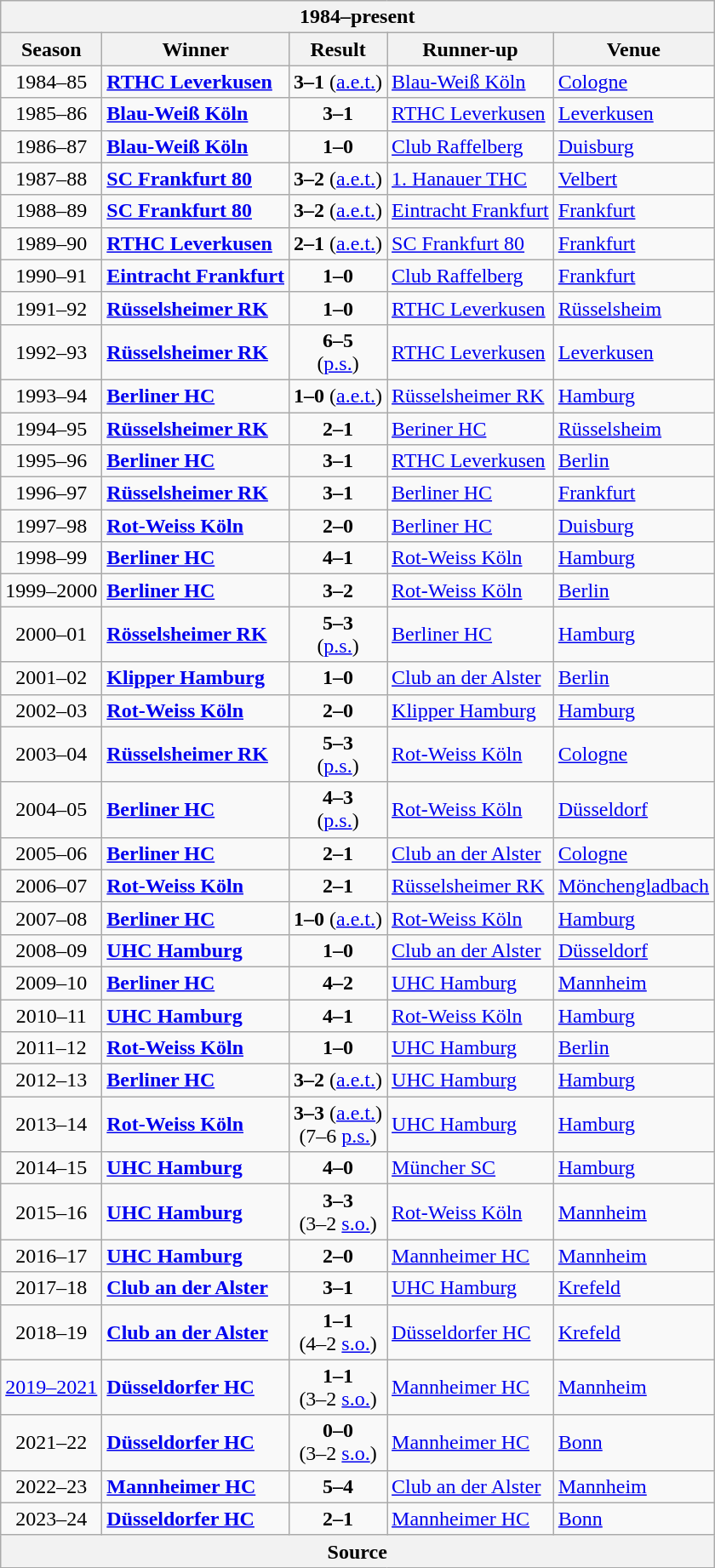<table class=wikitable>
<tr>
<th colspan=5>1984–present</th>
</tr>
<tr>
<th>Season</th>
<th>Winner</th>
<th>Result</th>
<th>Runner-up</th>
<th>Venue</th>
</tr>
<tr>
<td align=center>1984–85</td>
<td><strong><a href='#'>RTHC Leverkusen</a></strong></td>
<td align=center><strong>3–1</strong> (<a href='#'>a.e.t.</a>)</td>
<td><a href='#'>Blau-Weiß Köln</a></td>
<td><a href='#'>Cologne</a></td>
</tr>
<tr>
<td align=center>1985–86</td>
<td><strong><a href='#'>Blau-Weiß Köln</a></strong></td>
<td align=center><strong>3–1</strong></td>
<td><a href='#'>RTHC Leverkusen</a></td>
<td><a href='#'>Leverkusen</a></td>
</tr>
<tr>
<td align=center>1986–87</td>
<td><strong><a href='#'>Blau-Weiß Köln</a></strong></td>
<td align=center><strong>1–0</strong></td>
<td><a href='#'>Club Raffelberg</a></td>
<td><a href='#'>Duisburg</a></td>
</tr>
<tr>
<td align=center>1987–88</td>
<td><strong><a href='#'>SC Frankfurt 80</a></strong></td>
<td align=center><strong>3–2</strong> (<a href='#'>a.e.t.</a>)</td>
<td><a href='#'>1. Hanauer THC</a></td>
<td><a href='#'>Velbert</a></td>
</tr>
<tr>
<td align=center>1988–89</td>
<td><strong><a href='#'>SC Frankfurt 80</a></strong></td>
<td align=center><strong>3–2</strong> (<a href='#'>a.e.t.</a>)</td>
<td><a href='#'>Eintracht Frankfurt</a></td>
<td><a href='#'>Frankfurt</a></td>
</tr>
<tr>
<td align=center>1989–90</td>
<td><strong><a href='#'>RTHC Leverkusen</a></strong></td>
<td align=center><strong>2–1</strong> (<a href='#'>a.e.t.</a>)</td>
<td><a href='#'>SC Frankfurt 80</a></td>
<td><a href='#'>Frankfurt</a></td>
</tr>
<tr>
<td align=center>1990–91</td>
<td><strong><a href='#'>Eintracht Frankfurt</a></strong></td>
<td align=center><strong>1–0</strong></td>
<td><a href='#'>Club Raffelberg</a></td>
<td><a href='#'>Frankfurt</a></td>
</tr>
<tr>
<td align=center>1991–92</td>
<td><strong><a href='#'>Rüsselsheimer RK</a></strong></td>
<td align=center><strong>1–0</strong></td>
<td><a href='#'>RTHC Leverkusen</a></td>
<td><a href='#'>Rüsselsheim</a></td>
</tr>
<tr>
<td align=center>1992–93</td>
<td><strong><a href='#'>Rüsselsheimer RK</a></strong></td>
<td align=center><strong>6–5</strong><br>(<a href='#'>p.s.</a>)</td>
<td><a href='#'>RTHC Leverkusen</a></td>
<td><a href='#'>Leverkusen</a></td>
</tr>
<tr>
<td align=center>1993–94</td>
<td><strong><a href='#'>Berliner HC</a></strong></td>
<td align=center><strong>1–0</strong> (<a href='#'>a.e.t.</a>)</td>
<td><a href='#'>Rüsselsheimer RK</a></td>
<td><a href='#'>Hamburg</a></td>
</tr>
<tr>
<td align=center>1994–95</td>
<td><strong><a href='#'>Rüsselsheimer RK</a></strong></td>
<td align=center><strong>2–1</strong></td>
<td><a href='#'>Beriner HC</a></td>
<td><a href='#'>Rüsselsheim</a></td>
</tr>
<tr>
<td align=center>1995–96</td>
<td><strong><a href='#'>Berliner HC</a></strong></td>
<td align=center><strong>3–1</strong></td>
<td><a href='#'>RTHC Leverkusen</a></td>
<td><a href='#'>Berlin</a></td>
</tr>
<tr>
<td align=center>1996–97</td>
<td><strong><a href='#'>Rüsselsheimer RK</a></strong></td>
<td align=center><strong>3–1</strong></td>
<td><a href='#'>Berliner HC</a></td>
<td><a href='#'>Frankfurt</a></td>
</tr>
<tr>
<td align=center>1997–98</td>
<td><strong><a href='#'>Rot-Weiss Köln</a></strong></td>
<td align=center><strong>2–0</strong></td>
<td><a href='#'>Berliner HC</a></td>
<td><a href='#'>Duisburg</a></td>
</tr>
<tr>
<td align=center>1998–99</td>
<td><strong><a href='#'>Berliner HC</a></strong></td>
<td align=center><strong>4–1</strong></td>
<td><a href='#'>Rot-Weiss Köln</a></td>
<td><a href='#'>Hamburg</a></td>
</tr>
<tr>
<td align=center>1999–2000</td>
<td><strong><a href='#'>Berliner HC</a></strong></td>
<td align=center><strong>3–2</strong></td>
<td><a href='#'>Rot-Weiss Köln</a></td>
<td><a href='#'>Berlin</a></td>
</tr>
<tr>
<td align=center>2000–01</td>
<td><strong><a href='#'>Rösselsheimer RK</a></strong></td>
<td align=center><strong>5–3</strong><br>(<a href='#'>p.s.</a>)</td>
<td><a href='#'>Berliner HC</a></td>
<td><a href='#'>Hamburg</a></td>
</tr>
<tr>
<td align=center>2001–02</td>
<td><strong><a href='#'>Klipper Hamburg</a></strong></td>
<td align=center><strong>1–0</strong></td>
<td><a href='#'>Club an der Alster</a></td>
<td><a href='#'>Berlin</a></td>
</tr>
<tr>
<td align=center>2002–03</td>
<td><strong><a href='#'>Rot-Weiss Köln</a></strong></td>
<td align=center><strong>2–0</strong></td>
<td><a href='#'>Klipper Hamburg</a></td>
<td><a href='#'>Hamburg</a></td>
</tr>
<tr>
<td align=center>2003–04</td>
<td><strong><a href='#'>Rüsselsheimer RK</a></strong></td>
<td align=center><strong>5–3</strong><br>(<a href='#'>p.s.</a>)</td>
<td><a href='#'>Rot-Weiss Köln</a></td>
<td><a href='#'>Cologne</a></td>
</tr>
<tr>
<td align=center>2004–05</td>
<td><strong><a href='#'>Berliner HC</a></strong></td>
<td align=center><strong>4–3</strong><br>(<a href='#'>p.s.</a>)</td>
<td><a href='#'>Rot-Weiss Köln</a></td>
<td><a href='#'>Düsseldorf</a></td>
</tr>
<tr>
<td align=center>2005–06</td>
<td><strong><a href='#'>Berliner HC</a></strong></td>
<td align=center><strong>2–1</strong></td>
<td><a href='#'>Club an der Alster</a></td>
<td><a href='#'>Cologne</a></td>
</tr>
<tr>
<td align=center>2006–07</td>
<td><strong><a href='#'>Rot-Weiss Köln</a></strong></td>
<td align=center><strong>2–1</strong></td>
<td><a href='#'>Rüsselsheimer RK</a></td>
<td><a href='#'>Mönchengladbach</a></td>
</tr>
<tr>
<td align=center>2007–08</td>
<td><strong><a href='#'>Berliner HC</a></strong></td>
<td align=center><strong>1–0</strong> (<a href='#'>a.e.t.</a>)</td>
<td><a href='#'>Rot-Weiss Köln</a></td>
<td><a href='#'>Hamburg</a></td>
</tr>
<tr>
<td align=center>2008–09</td>
<td><strong><a href='#'>UHC Hamburg</a></strong></td>
<td align=center><strong>1–0</strong></td>
<td><a href='#'>Club an der Alster</a></td>
<td><a href='#'>Düsseldorf</a></td>
</tr>
<tr>
<td align=center>2009–10</td>
<td><strong><a href='#'>Berliner HC</a></strong></td>
<td align=center><strong>4–2</strong></td>
<td><a href='#'>UHC Hamburg</a></td>
<td><a href='#'>Mannheim</a></td>
</tr>
<tr>
<td align=center>2010–11</td>
<td><strong><a href='#'>UHC Hamburg</a></strong></td>
<td align=center><strong>4–1</strong></td>
<td><a href='#'>Rot-Weiss Köln</a></td>
<td><a href='#'>Hamburg</a></td>
</tr>
<tr>
<td align=center>2011–12</td>
<td><strong><a href='#'>Rot-Weiss Köln</a></strong></td>
<td align=center><strong>1–0</strong></td>
<td><a href='#'>UHC Hamburg</a></td>
<td><a href='#'>Berlin</a></td>
</tr>
<tr>
<td align=center>2012–13</td>
<td><strong><a href='#'>Berliner HC</a></strong></td>
<td align=center><strong>3–2</strong> (<a href='#'>a.e.t.</a>)</td>
<td><a href='#'>UHC Hamburg</a></td>
<td><a href='#'>Hamburg</a></td>
</tr>
<tr>
<td align=center>2013–14</td>
<td><strong><a href='#'>Rot-Weiss Köln</a></strong></td>
<td align=center><strong>3–3</strong> (<a href='#'>a.e.t.</a>)<br>(7–6 <a href='#'>p.s.</a>)</td>
<td><a href='#'>UHC Hamburg</a></td>
<td><a href='#'>Hamburg</a></td>
</tr>
<tr>
<td align=center>2014–15</td>
<td><strong><a href='#'>UHC Hamburg</a></strong></td>
<td align=center><strong>4–0</strong></td>
<td><a href='#'>Müncher SC</a></td>
<td><a href='#'>Hamburg</a></td>
</tr>
<tr>
<td align=center>2015–16</td>
<td><strong><a href='#'>UHC Hamburg</a></strong></td>
<td align=center><strong>3–3</strong><br>(3–2 <a href='#'>s.o.</a>)</td>
<td><a href='#'>Rot-Weiss Köln</a></td>
<td><a href='#'>Mannheim</a></td>
</tr>
<tr>
<td align=center>2016–17</td>
<td><strong><a href='#'>UHC Hamburg</a></strong></td>
<td align=center><strong>2–0</strong></td>
<td><a href='#'>Mannheimer HC</a></td>
<td><a href='#'>Mannheim</a></td>
</tr>
<tr>
<td align=center>2017–18</td>
<td><strong><a href='#'>Club an der Alster</a></strong></td>
<td align=center><strong>3–1</strong></td>
<td><a href='#'>UHC Hamburg</a></td>
<td><a href='#'>Krefeld</a></td>
</tr>
<tr>
<td align=center>2018–19</td>
<td><strong><a href='#'>Club an der Alster</a></strong></td>
<td align=center><strong>1–1</strong><br>(4–2 <a href='#'>s.o.</a>)</td>
<td><a href='#'>Düsseldorfer HC</a></td>
<td><a href='#'>Krefeld</a></td>
</tr>
<tr>
<td align=center><a href='#'>2019–2021</a></td>
<td><strong><a href='#'>Düsseldorfer HC</a></strong></td>
<td align=center><strong>1–1</strong><br>(3–2 <a href='#'>s.o.</a>)</td>
<td><a href='#'>Mannheimer HC</a></td>
<td><a href='#'>Mannheim</a></td>
</tr>
<tr>
<td align=center>2021–22</td>
<td><strong><a href='#'>Düsseldorfer HC</a></strong></td>
<td align=center><strong>0–0</strong><br>(3–2 <a href='#'>s.o.</a>)</td>
<td><a href='#'>Mannheimer HC</a></td>
<td><a href='#'>Bonn</a></td>
</tr>
<tr>
<td align=center>2022–23</td>
<td><strong><a href='#'>Mannheimer HC</a></strong></td>
<td align=center><strong>5–4</strong></td>
<td><a href='#'>Club an der Alster</a></td>
<td><a href='#'>Mannheim</a></td>
</tr>
<tr>
<td align=center>2023–24</td>
<td><strong><a href='#'>Düsseldorfer HC</a></strong></td>
<td align=center><strong>2–1</strong></td>
<td><a href='#'>Mannheimer HC</a></td>
<td><a href='#'>Bonn</a></td>
</tr>
<tr>
<th colspan=5>Source</th>
</tr>
</table>
